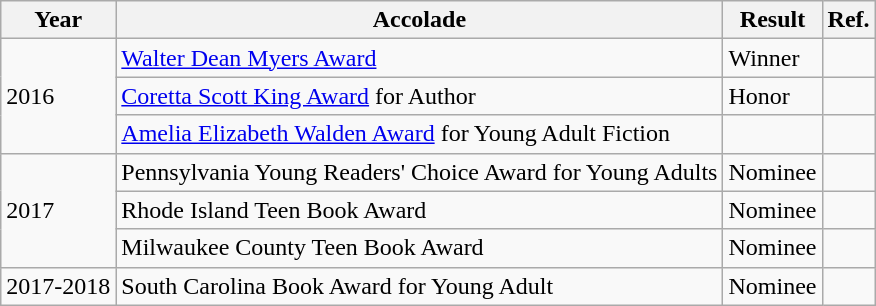<table class="wikitable sortable">
<tr>
<th>Year</th>
<th>Accolade</th>
<th>Result</th>
<th>Ref.</th>
</tr>
<tr>
<td rowspan="3">2016</td>
<td><a href='#'>Walter Dean Myers Award</a></td>
<td>Winner</td>
<td></td>
</tr>
<tr>
<td><a href='#'>Coretta Scott King Award</a> for Author</td>
<td>Honor</td>
<td></td>
</tr>
<tr>
<td><a href='#'>Amelia Elizabeth Walden Award</a> for Young Adult Fiction</td>
<td></td>
</tr>
<tr>
<td rowspan="3">2017</td>
<td>Pennsylvania Young Readers' Choice Award for Young Adults</td>
<td>Nominee</td>
<td></td>
</tr>
<tr>
<td>Rhode Island Teen Book Award</td>
<td>Nominee</td>
<td></td>
</tr>
<tr>
<td>Milwaukee County Teen Book Award</td>
<td>Nominee</td>
<td></td>
</tr>
<tr>
<td>2017-2018</td>
<td>South Carolina Book Award for Young Adult</td>
<td>Nominee</td>
<td></td>
</tr>
</table>
